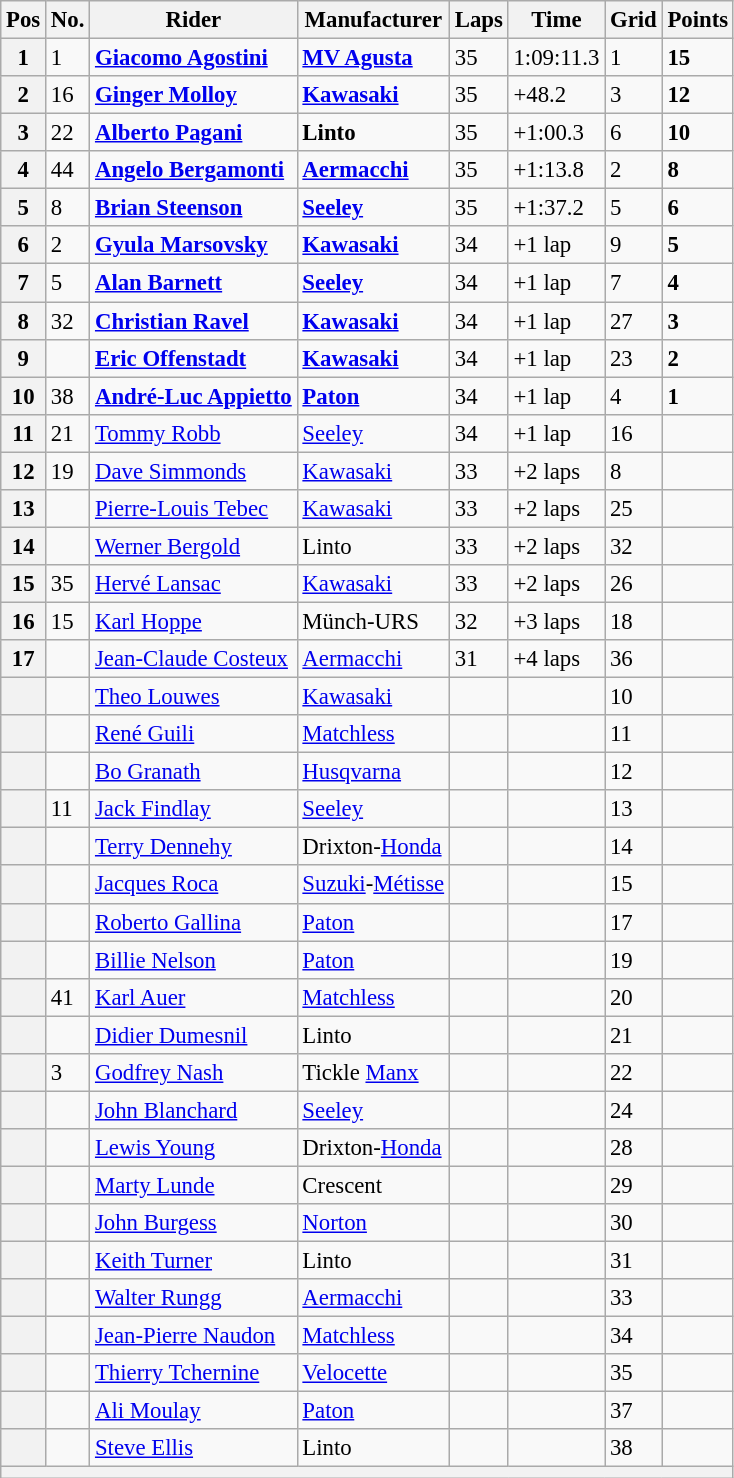<table class="wikitable" style="font-size: 95%;">
<tr>
<th>Pos</th>
<th>No.</th>
<th>Rider</th>
<th>Manufacturer</th>
<th>Laps</th>
<th>Time</th>
<th>Grid</th>
<th>Points</th>
</tr>
<tr>
<th>1</th>
<td>1</td>
<td> <strong><a href='#'>Giacomo Agostini</a></strong></td>
<td><strong><a href='#'>MV Agusta</a></strong></td>
<td>35</td>
<td>1:09:11.3</td>
<td>1</td>
<td><strong>15</strong></td>
</tr>
<tr>
<th>2</th>
<td>16</td>
<td> <strong><a href='#'>Ginger Molloy</a></strong></td>
<td><strong><a href='#'>Kawasaki</a></strong></td>
<td>35</td>
<td>+48.2</td>
<td>3</td>
<td><strong>12</strong></td>
</tr>
<tr>
<th>3</th>
<td>22</td>
<td> <strong><a href='#'>Alberto Pagani</a></strong></td>
<td><strong>Linto</strong></td>
<td>35</td>
<td>+1:00.3</td>
<td>6</td>
<td><strong>10</strong></td>
</tr>
<tr>
<th>4</th>
<td>44</td>
<td> <strong><a href='#'>Angelo Bergamonti</a></strong></td>
<td><strong><a href='#'>Aermacchi</a></strong></td>
<td>35</td>
<td>+1:13.8</td>
<td>2</td>
<td><strong>8</strong></td>
</tr>
<tr>
<th>5</th>
<td>8</td>
<td> <strong><a href='#'>Brian Steenson</a></strong></td>
<td><strong><a href='#'>Seeley</a></strong></td>
<td>35</td>
<td>+1:37.2</td>
<td>5</td>
<td><strong>6</strong></td>
</tr>
<tr>
<th>6</th>
<td>2</td>
<td> <strong><a href='#'>Gyula Marsovsky</a></strong></td>
<td><strong><a href='#'>Kawasaki</a></strong></td>
<td>34</td>
<td>+1 lap</td>
<td>9</td>
<td><strong>5</strong></td>
</tr>
<tr>
<th>7</th>
<td>5</td>
<td> <strong><a href='#'>Alan Barnett</a></strong></td>
<td><strong><a href='#'>Seeley</a></strong></td>
<td>34</td>
<td>+1 lap</td>
<td>7</td>
<td><strong>4</strong></td>
</tr>
<tr>
<th>8</th>
<td>32</td>
<td> <strong><a href='#'>Christian Ravel</a></strong></td>
<td><strong><a href='#'>Kawasaki</a></strong></td>
<td>34</td>
<td>+1 lap</td>
<td>27</td>
<td><strong>3</strong></td>
</tr>
<tr>
<th>9</th>
<td></td>
<td> <strong><a href='#'>Eric Offenstadt</a></strong></td>
<td><strong><a href='#'>Kawasaki</a></strong></td>
<td>34</td>
<td>+1 lap</td>
<td>23</td>
<td><strong>2</strong></td>
</tr>
<tr>
<th>10</th>
<td>38</td>
<td> <strong><a href='#'>André-Luc Appietto</a></strong></td>
<td><strong><a href='#'>Paton</a></strong></td>
<td>34</td>
<td>+1 lap</td>
<td>4</td>
<td><strong>1</strong></td>
</tr>
<tr>
<th>11</th>
<td>21</td>
<td> <a href='#'>Tommy Robb</a></td>
<td><a href='#'>Seeley</a></td>
<td>34</td>
<td>+1 lap</td>
<td>16</td>
<td></td>
</tr>
<tr>
<th>12</th>
<td>19</td>
<td> <a href='#'>Dave Simmonds</a></td>
<td><a href='#'>Kawasaki</a></td>
<td>33</td>
<td>+2 laps</td>
<td>8</td>
<td></td>
</tr>
<tr>
<th>13</th>
<td></td>
<td> <a href='#'>Pierre-Louis Tebec</a></td>
<td><a href='#'>Kawasaki</a></td>
<td>33</td>
<td>+2 laps</td>
<td>25</td>
<td></td>
</tr>
<tr>
<th>14</th>
<td></td>
<td> <a href='#'>Werner Bergold</a></td>
<td>Linto</td>
<td>33</td>
<td>+2 laps</td>
<td>32</td>
<td></td>
</tr>
<tr>
<th>15</th>
<td>35</td>
<td> <a href='#'>Hervé Lansac</a></td>
<td><a href='#'>Kawasaki</a></td>
<td>33</td>
<td>+2 laps</td>
<td>26</td>
<td></td>
</tr>
<tr>
<th>16</th>
<td>15</td>
<td> <a href='#'>Karl Hoppe</a></td>
<td>Münch-URS</td>
<td>32</td>
<td>+3 laps</td>
<td>18</td>
<td></td>
</tr>
<tr>
<th>17</th>
<td></td>
<td> <a href='#'>Jean-Claude Costeux</a></td>
<td><a href='#'>Aermacchi</a></td>
<td>31</td>
<td>+4 laps</td>
<td>36</td>
<td></td>
</tr>
<tr>
<th></th>
<td></td>
<td> <a href='#'>Theo Louwes</a></td>
<td><a href='#'>Kawasaki</a></td>
<td></td>
<td></td>
<td>10</td>
<td></td>
</tr>
<tr>
<th></th>
<td></td>
<td> <a href='#'>René Guili</a></td>
<td><a href='#'>Matchless</a></td>
<td></td>
<td></td>
<td>11</td>
<td></td>
</tr>
<tr>
<th></th>
<td></td>
<td> <a href='#'>Bo Granath</a></td>
<td><a href='#'>Husqvarna</a></td>
<td></td>
<td></td>
<td>12</td>
<td></td>
</tr>
<tr>
<th></th>
<td>11</td>
<td> <a href='#'>Jack Findlay</a></td>
<td><a href='#'>Seeley</a></td>
<td></td>
<td></td>
<td>13</td>
<td></td>
</tr>
<tr>
<th></th>
<td></td>
<td> <a href='#'>Terry Dennehy</a></td>
<td>Drixton-<a href='#'>Honda</a></td>
<td></td>
<td></td>
<td>14</td>
<td></td>
</tr>
<tr>
<th></th>
<td></td>
<td> <a href='#'>Jacques Roca</a></td>
<td><a href='#'>Suzuki</a>-<a href='#'>Métisse</a></td>
<td></td>
<td></td>
<td>15</td>
<td></td>
</tr>
<tr>
<th></th>
<td></td>
<td> <a href='#'>Roberto Gallina</a></td>
<td><a href='#'>Paton</a></td>
<td></td>
<td></td>
<td>17</td>
<td></td>
</tr>
<tr>
<th></th>
<td></td>
<td> <a href='#'>Billie Nelson</a></td>
<td><a href='#'>Paton</a></td>
<td></td>
<td></td>
<td>19</td>
<td></td>
</tr>
<tr>
<th></th>
<td>41</td>
<td> <a href='#'>Karl Auer</a></td>
<td><a href='#'>Matchless</a></td>
<td></td>
<td></td>
<td>20</td>
<td></td>
</tr>
<tr>
<th></th>
<td></td>
<td> <a href='#'>Didier Dumesnil</a></td>
<td>Linto</td>
<td></td>
<td></td>
<td>21</td>
<td></td>
</tr>
<tr>
<th></th>
<td>3</td>
<td> <a href='#'>Godfrey Nash</a></td>
<td>Tickle <a href='#'>Manx</a></td>
<td></td>
<td></td>
<td>22</td>
<td></td>
</tr>
<tr>
<th></th>
<td></td>
<td> <a href='#'>John Blanchard</a></td>
<td><a href='#'>Seeley</a></td>
<td></td>
<td></td>
<td>24</td>
<td></td>
</tr>
<tr>
<th></th>
<td></td>
<td> <a href='#'>Lewis Young</a></td>
<td>Drixton-<a href='#'>Honda</a></td>
<td></td>
<td></td>
<td>28</td>
<td></td>
</tr>
<tr>
<th></th>
<td></td>
<td> <a href='#'>Marty Lunde</a></td>
<td>Crescent</td>
<td></td>
<td></td>
<td>29</td>
<td></td>
</tr>
<tr>
<th></th>
<td></td>
<td> <a href='#'>John Burgess</a></td>
<td><a href='#'>Norton</a></td>
<td></td>
<td></td>
<td>30</td>
<td></td>
</tr>
<tr>
<th></th>
<td></td>
<td> <a href='#'>Keith Turner</a></td>
<td>Linto</td>
<td></td>
<td></td>
<td>31</td>
<td></td>
</tr>
<tr>
<th></th>
<td></td>
<td> <a href='#'>Walter Rungg</a></td>
<td><a href='#'>Aermacchi</a></td>
<td></td>
<td></td>
<td>33</td>
<td></td>
</tr>
<tr>
<th></th>
<td></td>
<td> <a href='#'>Jean-Pierre Naudon</a></td>
<td><a href='#'>Matchless</a></td>
<td></td>
<td></td>
<td>34</td>
<td></td>
</tr>
<tr>
<th></th>
<td></td>
<td> <a href='#'>Thierry Tchernine</a></td>
<td><a href='#'>Velocette</a></td>
<td></td>
<td></td>
<td>35</td>
<td></td>
</tr>
<tr>
<th></th>
<td></td>
<td> <a href='#'>Ali Moulay</a></td>
<td><a href='#'>Paton</a></td>
<td></td>
<td></td>
<td>37</td>
<td></td>
</tr>
<tr>
<th></th>
<td></td>
<td> <a href='#'>Steve Ellis</a></td>
<td>Linto</td>
<td></td>
<td></td>
<td>38</td>
<td></td>
</tr>
<tr>
<th colspan=8></th>
</tr>
</table>
